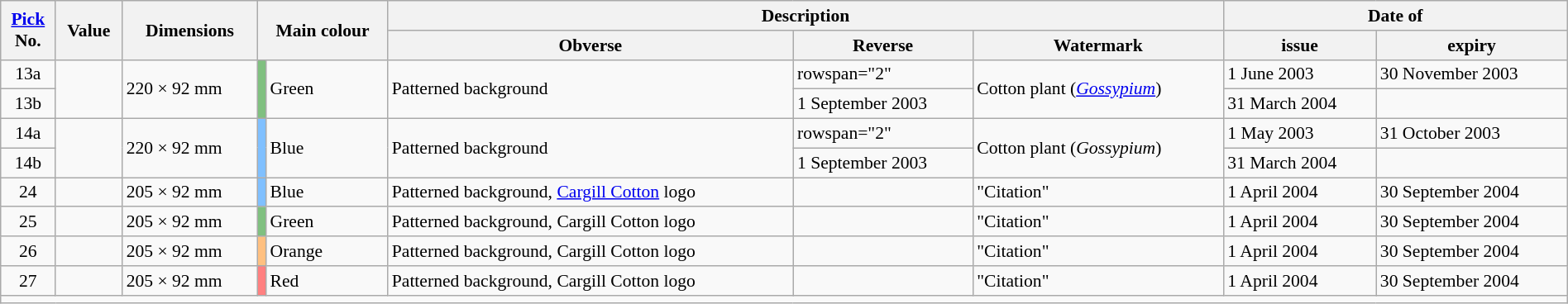<table class="wikitable" style="font-size:90%;width:100%">
<tr>
<th rowspan="2"><a href='#'>Pick</a><br>No.</th>
<th rowspan="2">Value</th>
<th rowspan="2">Dimensions</th>
<th colspan="2" rowspan="2">Main colour</th>
<th colspan="3">Description</th>
<th colspan="2">Date of</th>
</tr>
<tr>
<th>Obverse</th>
<th>Reverse</th>
<th>Watermark</th>
<th>issue</th>
<th>expiry</th>
</tr>
<tr>
<td style="text-align:center">13a</td>
<td rowspan="2" style="text-align:right"></td>
<td rowspan="2">220 × 92 mm</td>
<td rowspan="2" style="background:#80C080;width:0"></td>
<td rowspan="2">Green</td>
<td rowspan="2">Patterned background</td>
<td>rowspan="2" </td>
<td rowspan="2">Cotton plant (<em><a href='#'>Gossypium</a></em>)</td>
<td>1 June 2003</td>
<td>30 November 2003</td>
</tr>
<tr>
<td style="text-align:center">13b</td>
<td>1 September 2003</td>
<td>31 March 2004</td>
</tr>
<tr>
<td style="text-align:center">14a</td>
<td rowspan="2" style="text-align:right"></td>
<td rowspan="2">220 × 92 mm</td>
<td rowspan="2" style="background:#80C0FF"></td>
<td rowspan="2">Blue</td>
<td rowspan="2">Patterned background</td>
<td>rowspan="2" </td>
<td rowspan="2">Cotton plant (<em>Gossypium</em>)</td>
<td>1 May 2003</td>
<td>31 October 2003</td>
</tr>
<tr>
<td style="text-align:center">14b</td>
<td>1 September 2003</td>
<td>31 March 2004</td>
</tr>
<tr>
<td style="text-align:center">24</td>
<td style="text-align:right"></td>
<td>205 × 92 mm</td>
<td style="background:#80C0FF"></td>
<td>Blue</td>
<td>Patterned background, <a href='#'>Cargill Cotton</a> logo</td>
<td></td>
<td>"Citation"</td>
<td>1 April 2004</td>
<td>30 September 2004</td>
</tr>
<tr>
<td style="text-align:center">25</td>
<td style="text-align:right"></td>
<td>205 × 92 mm</td>
<td style="background:#80C080"></td>
<td>Green</td>
<td>Patterned background, Cargill Cotton logo</td>
<td></td>
<td>"Citation"</td>
<td>1 April 2004</td>
<td>30 September 2004</td>
</tr>
<tr>
<td style="text-align:center">26</td>
<td style="text-align:right"></td>
<td>205 × 92 mm</td>
<td style="background:#FFC080"></td>
<td>Orange</td>
<td>Patterned background, Cargill Cotton logo</td>
<td></td>
<td>"Citation"</td>
<td>1 April 2004</td>
<td>30 September 2004</td>
</tr>
<tr>
<td style="text-align:center">27</td>
<td style="text-align:right"></td>
<td>205 × 92 mm</td>
<td style="background:#FF8080"></td>
<td>Red</td>
<td>Patterned background, Cargill Cotton logo</td>
<td></td>
<td>"Citation"</td>
<td>1 April 2004</td>
<td>30 September 2004</td>
</tr>
<tr>
<td colspan="10"></td>
</tr>
</table>
